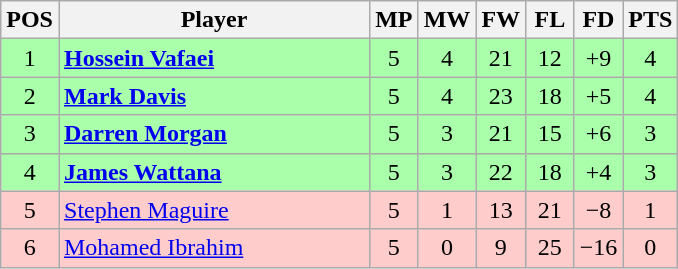<table class="wikitable" style="text-align: center;">
<tr>
<th width=25>POS</th>
<th width=200>Player</th>
<th width=25>MP</th>
<th width=25>MW</th>
<th width=25>FW</th>
<th width=25>FL</th>
<th width=25>FD</th>
<th width=25>PTS</th>
</tr>
<tr style="background:#aaffaa;">
<td>1</td>
<td style="text-align:left;"> <strong><a href='#'>Hossein Vafaei</a></strong></td>
<td>5</td>
<td>4</td>
<td>21</td>
<td>12</td>
<td>+9</td>
<td>4</td>
</tr>
<tr style="background:#aaffaa;">
<td>2</td>
<td style="text-align:left;"> <strong><a href='#'>Mark Davis</a></strong></td>
<td>5</td>
<td>4</td>
<td>23</td>
<td>18</td>
<td>+5</td>
<td>4</td>
</tr>
<tr style="background:#aaffaa;">
<td>3</td>
<td style="text-align:left;"> <strong><a href='#'>Darren Morgan</a></strong></td>
<td>5</td>
<td>3</td>
<td>21</td>
<td>15</td>
<td>+6</td>
<td>3</td>
</tr>
<tr style="background:#aaffaa;">
<td>4</td>
<td style="text-align:left;"> <strong><a href='#'>James Wattana</a></strong></td>
<td>5</td>
<td>3</td>
<td>22</td>
<td>18</td>
<td>+4</td>
<td>3</td>
</tr>
<tr style="background:#fcc;">
<td>5</td>
<td style="text-align:left;"> <a href='#'>Stephen Maguire</a></td>
<td>5</td>
<td>1</td>
<td>13</td>
<td>21</td>
<td>−8</td>
<td>1</td>
</tr>
<tr style="background:#fcc;">
<td>6</td>
<td style="text-align:left;"> <a href='#'>Mohamed Ibrahim</a></td>
<td>5</td>
<td>0</td>
<td>9</td>
<td>25</td>
<td>−16</td>
<td>0</td>
</tr>
</table>
